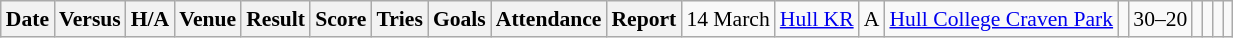<table class="wikitable defaultleft col3center col6center col9right" style="font-size:90%;">
<tr>
<th>Date</th>
<th>Versus</th>
<th>H/A</th>
<th>Venue</th>
<th>Result</th>
<th>Score</th>
<th>Tries</th>
<th>Goals</th>
<th>Attendance</th>
<th>Report</th>
<td>14 March</td>
<td> <a href='#'>Hull KR</a></td>
<td>A</td>
<td><a href='#'>Hull College Craven Park</a></td>
<td></td>
<td>30–20</td>
<td></td>
<td></td>
<td></td>
<td></td>
</tr>
</table>
